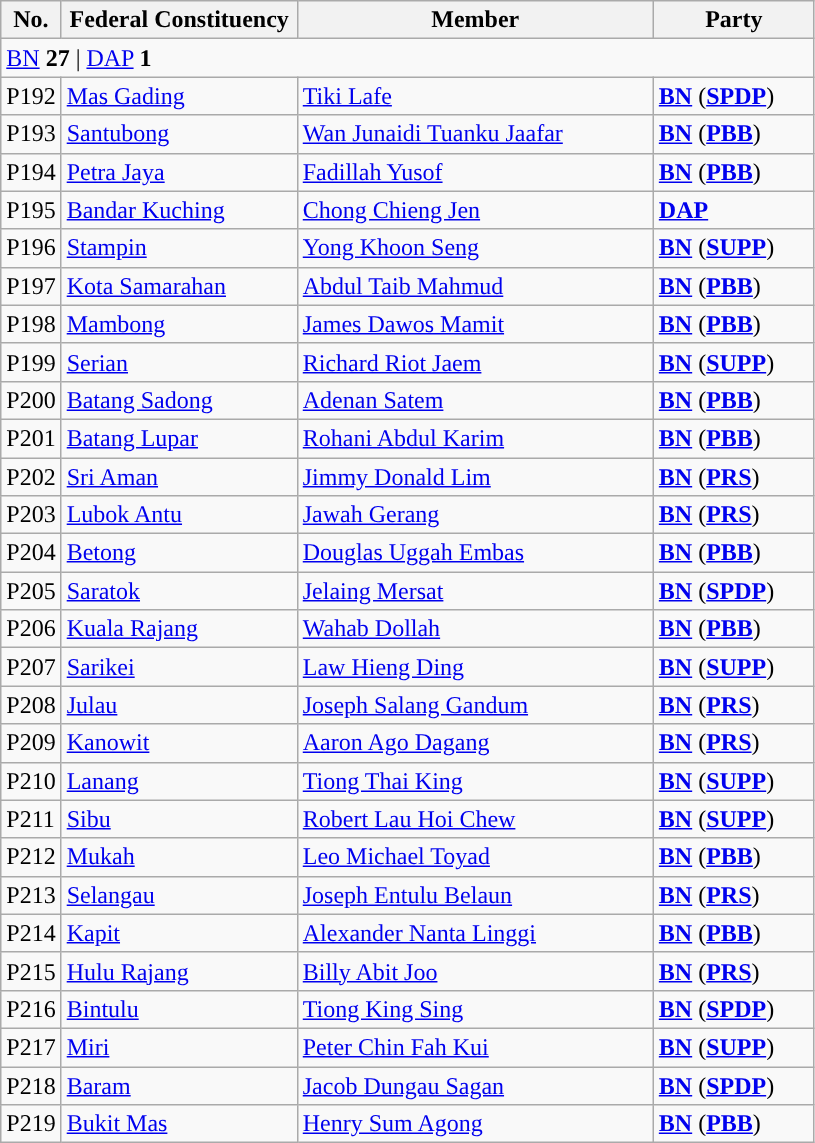<table class="wikitable sortable">
<tr>
<th style="width:30px;">No.</th>
<th style="width:150px;">Federal Constituency</th>
<th style="width:230px;">Member</th>
<th style="width:100px;">Party</th>
</tr>
<tr>
<td colspan="4"><a href='#'>BN</a> <strong>27</strong> | <a href='#'>DAP</a> <strong>1</strong></td>
</tr>
<tr>
<td>P192</td>
<td><a href='#'>Mas Gading</a></td>
<td><a href='#'>Tiki Lafe</a></td>
<td><strong><a href='#'>BN</a></strong> (<strong><a href='#'>SPDP</a></strong>)</td>
</tr>
<tr>
<td>P193</td>
<td><a href='#'>Santubong</a></td>
<td><a href='#'>Wan Junaidi Tuanku Jaafar</a></td>
<td><strong><a href='#'>BN</a></strong> (<strong><a href='#'>PBB</a></strong>)</td>
</tr>
<tr>
<td>P194</td>
<td><a href='#'>Petra Jaya</a></td>
<td><a href='#'>Fadillah Yusof</a></td>
<td><strong><a href='#'>BN</a></strong> (<strong><a href='#'>PBB</a></strong>)</td>
</tr>
<tr>
<td>P195</td>
<td><a href='#'>Bandar Kuching</a></td>
<td><a href='#'>Chong Chieng Jen</a></td>
<td><strong><a href='#'>DAP</a></strong></td>
</tr>
<tr>
<td>P196</td>
<td><a href='#'>Stampin</a></td>
<td><a href='#'>Yong Khoon Seng</a></td>
<td><strong><a href='#'>BN</a></strong> (<strong><a href='#'>SUPP</a></strong>)</td>
</tr>
<tr>
<td>P197</td>
<td><a href='#'>Kota Samarahan</a></td>
<td><a href='#'>Abdul Taib Mahmud</a></td>
<td><strong><a href='#'>BN</a></strong> (<strong><a href='#'>PBB</a></strong>)</td>
</tr>
<tr>
<td>P198</td>
<td><a href='#'>Mambong</a></td>
<td><a href='#'>James Dawos Mamit</a></td>
<td><strong><a href='#'>BN</a></strong> (<strong><a href='#'>PBB</a></strong>)</td>
</tr>
<tr>
<td>P199</td>
<td><a href='#'>Serian</a></td>
<td><a href='#'>Richard Riot Jaem</a></td>
<td><strong><a href='#'>BN</a></strong> (<strong><a href='#'>SUPP</a></strong>)</td>
</tr>
<tr>
<td>P200</td>
<td><a href='#'>Batang Sadong</a></td>
<td><a href='#'>Adenan Satem</a></td>
<td><strong><a href='#'>BN</a></strong> (<strong><a href='#'>PBB</a></strong>)</td>
</tr>
<tr>
<td>P201</td>
<td><a href='#'>Batang Lupar</a></td>
<td><a href='#'>Rohani Abdul Karim</a></td>
<td><strong><a href='#'>BN</a></strong> (<strong><a href='#'>PBB</a></strong>)</td>
</tr>
<tr>
<td>P202</td>
<td><a href='#'>Sri Aman</a></td>
<td><a href='#'>Jimmy Donald Lim</a></td>
<td><strong><a href='#'>BN</a></strong> (<strong><a href='#'>PRS</a></strong>)</td>
</tr>
<tr>
<td>P203</td>
<td><a href='#'>Lubok Antu</a></td>
<td><a href='#'>Jawah Gerang</a></td>
<td><strong><a href='#'>BN</a></strong> (<strong><a href='#'>PRS</a></strong>)</td>
</tr>
<tr>
<td>P204</td>
<td><a href='#'>Betong</a></td>
<td><a href='#'>Douglas Uggah Embas</a></td>
<td><strong><a href='#'>BN</a></strong> (<strong><a href='#'>PBB</a></strong>)</td>
</tr>
<tr>
<td>P205</td>
<td><a href='#'>Saratok</a></td>
<td><a href='#'>Jelaing Mersat</a></td>
<td><strong><a href='#'>BN</a></strong> (<strong><a href='#'>SPDP</a></strong>)</td>
</tr>
<tr>
<td>P206</td>
<td><a href='#'>Kuala Rajang</a></td>
<td><a href='#'>Wahab Dollah</a></td>
<td><strong><a href='#'>BN</a></strong> (<strong><a href='#'>PBB</a></strong>)</td>
</tr>
<tr>
<td>P207</td>
<td><a href='#'>Sarikei</a></td>
<td><a href='#'>Law Hieng Ding</a></td>
<td><strong><a href='#'>BN</a></strong> (<strong><a href='#'>SUPP</a></strong>)</td>
</tr>
<tr>
<td>P208</td>
<td><a href='#'>Julau</a></td>
<td><a href='#'>Joseph Salang Gandum</a></td>
<td><strong><a href='#'>BN</a></strong> (<strong><a href='#'>PRS</a></strong>)</td>
</tr>
<tr>
<td>P209</td>
<td><a href='#'>Kanowit</a></td>
<td><a href='#'>Aaron Ago Dagang</a></td>
<td><strong><a href='#'>BN</a></strong> (<strong><a href='#'>PRS</a></strong>)</td>
</tr>
<tr>
<td>P210</td>
<td><a href='#'>Lanang</a></td>
<td><a href='#'>Tiong Thai King</a></td>
<td><strong><a href='#'>BN</a></strong> (<strong><a href='#'>SUPP</a></strong>)</td>
</tr>
<tr>
<td>P211</td>
<td><a href='#'>Sibu</a></td>
<td><a href='#'>Robert Lau Hoi Chew</a></td>
<td><strong><a href='#'>BN</a></strong> (<strong><a href='#'>SUPP</a></strong>)</td>
</tr>
<tr>
<td>P212</td>
<td><a href='#'>Mukah</a></td>
<td><a href='#'>Leo Michael Toyad</a></td>
<td><strong><a href='#'>BN</a></strong> (<strong><a href='#'>PBB</a></strong>)</td>
</tr>
<tr>
<td>P213</td>
<td><a href='#'>Selangau</a></td>
<td><a href='#'>Joseph Entulu Belaun</a></td>
<td><strong><a href='#'>BN</a></strong> (<strong><a href='#'>PRS</a></strong>)</td>
</tr>
<tr>
<td>P214</td>
<td><a href='#'>Kapit</a></td>
<td><a href='#'>Alexander Nanta Linggi</a></td>
<td><strong><a href='#'>BN</a></strong> (<strong><a href='#'>PBB</a></strong>)</td>
</tr>
<tr>
<td>P215</td>
<td><a href='#'>Hulu Rajang</a></td>
<td><a href='#'>Billy Abit Joo</a></td>
<td><strong><a href='#'>BN</a></strong> (<strong><a href='#'>PRS</a></strong>)</td>
</tr>
<tr>
<td>P216</td>
<td><a href='#'>Bintulu</a></td>
<td><a href='#'>Tiong King Sing</a></td>
<td><strong><a href='#'>BN</a></strong> (<strong><a href='#'>SPDP</a></strong>)</td>
</tr>
<tr>
<td>P217</td>
<td><a href='#'>Miri</a></td>
<td><a href='#'>Peter Chin Fah Kui</a></td>
<td><strong><a href='#'>BN</a></strong> (<strong><a href='#'>SUPP</a></strong>)</td>
</tr>
<tr>
<td>P218</td>
<td><a href='#'>Baram</a></td>
<td><a href='#'>Jacob Dungau Sagan</a></td>
<td><strong><a href='#'>BN</a></strong> (<strong><a href='#'>SPDP</a></strong>)</td>
</tr>
<tr>
<td>P219</td>
<td><a href='#'>Bukit Mas</a></td>
<td><a href='#'>Henry Sum Agong</a></td>
<td><strong><a href='#'>BN</a></strong> (<strong><a href='#'>PBB</a></strong>)</td>
</tr>
</table>
